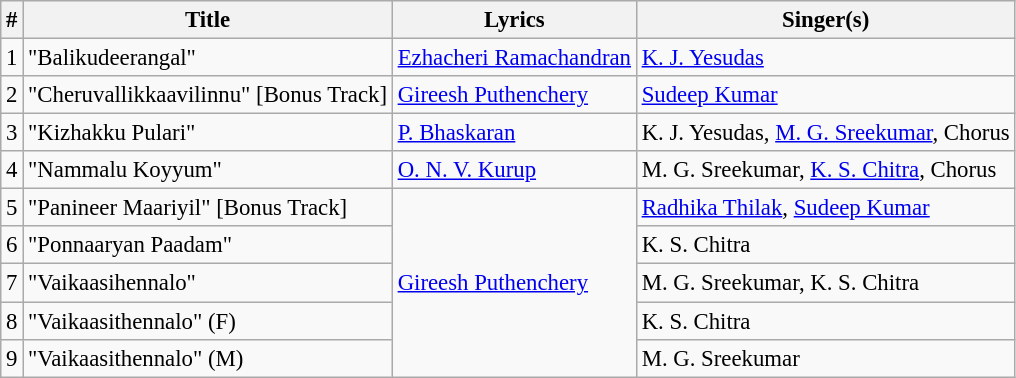<table class="wikitable" style="font-size:95%;">
<tr>
<th>#</th>
<th>Title</th>
<th>Lyrics</th>
<th>Singer(s)</th>
</tr>
<tr>
<td>1</td>
<td>"Balikudeerangal"</td>
<td><a href='#'>Ezhacheri Ramachandran</a></td>
<td><a href='#'>K. J. Yesudas</a></td>
</tr>
<tr>
<td>2</td>
<td>"Cheruvallikkaavilinnu" [Bonus Track]</td>
<td><a href='#'>Gireesh Puthenchery</a></td>
<td><a href='#'>Sudeep Kumar</a></td>
</tr>
<tr>
<td>3</td>
<td>"Kizhakku Pulari"</td>
<td><a href='#'>P. Bhaskaran</a></td>
<td>K. J. Yesudas, <a href='#'>M. G. Sreekumar</a>, Chorus</td>
</tr>
<tr>
<td>4</td>
<td>"Nammalu Koyyum"</td>
<td><a href='#'>O. N. V. Kurup</a></td>
<td>M. G. Sreekumar, <a href='#'>K. S. Chitra</a>, Chorus</td>
</tr>
<tr>
<td>5</td>
<td>"Panineer Maariyil" [Bonus Track]</td>
<td rowspan="5"><a href='#'>Gireesh Puthenchery</a></td>
<td><a href='#'>Radhika Thilak</a>, <a href='#'>Sudeep Kumar</a></td>
</tr>
<tr>
<td>6</td>
<td>"Ponnaaryan Paadam"</td>
<td>K. S. Chitra</td>
</tr>
<tr>
<td>7</td>
<td>"Vaikaasihennalo"</td>
<td>M. G. Sreekumar, K. S. Chitra</td>
</tr>
<tr>
<td>8</td>
<td>"Vaikaasithennalo" (F)</td>
<td>K. S. Chitra</td>
</tr>
<tr>
<td>9</td>
<td>"Vaikaasithennalo" (M)</td>
<td>M. G. Sreekumar</td>
</tr>
</table>
